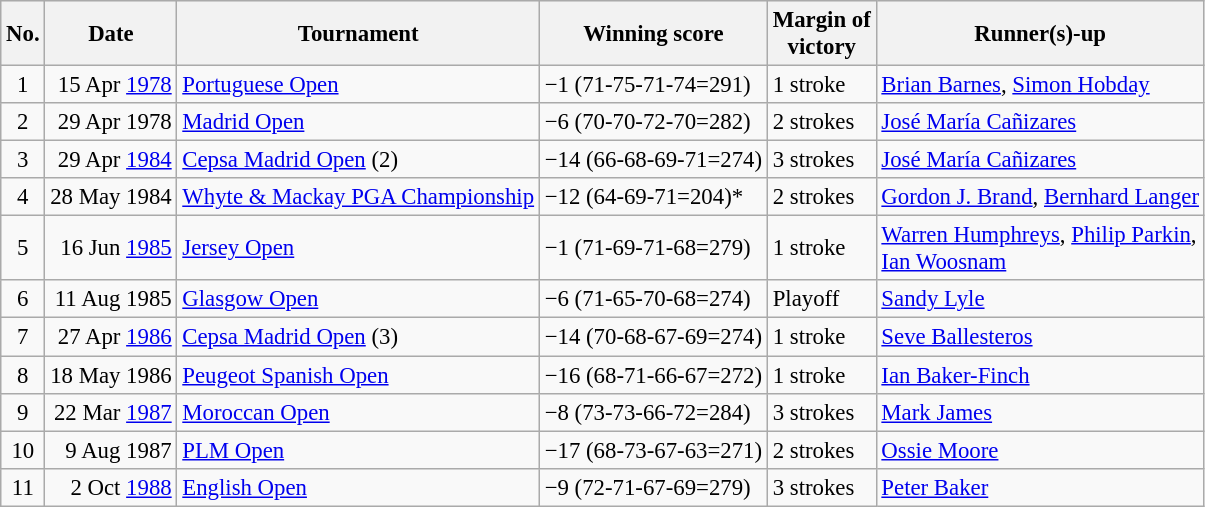<table class="wikitable" style="font-size:95%;">
<tr style="background:#eeeeee;">
<th>No.</th>
<th>Date</th>
<th>Tournament</th>
<th>Winning score</th>
<th>Margin of<br>victory</th>
<th>Runner(s)-up</th>
</tr>
<tr>
<td align=center>1</td>
<td align=right>15 Apr <a href='#'>1978</a></td>
<td><a href='#'>Portuguese Open</a></td>
<td>−1 (71-75-71-74=291)</td>
<td>1 stroke</td>
<td> <a href='#'>Brian Barnes</a>,  <a href='#'>Simon Hobday</a></td>
</tr>
<tr>
<td align=center>2</td>
<td align=right>29 Apr 1978</td>
<td><a href='#'>Madrid Open</a></td>
<td>−6 (70-70-72-70=282)</td>
<td>2 strokes</td>
<td> <a href='#'>José María Cañizares</a></td>
</tr>
<tr>
<td align=center>3</td>
<td align=right>29 Apr <a href='#'>1984</a></td>
<td><a href='#'>Cepsa Madrid Open</a> (2)</td>
<td>−14 (66-68-69-71=274)</td>
<td>3 strokes</td>
<td> <a href='#'>José María Cañizares</a></td>
</tr>
<tr>
<td align=center>4</td>
<td align=right>28 May 1984</td>
<td><a href='#'>Whyte & Mackay PGA Championship</a></td>
<td>−12 (64-69-71=204)*</td>
<td>2 strokes</td>
<td> <a href='#'>Gordon J. Brand</a>,  <a href='#'>Bernhard Langer</a></td>
</tr>
<tr>
<td align=center>5</td>
<td align=right>16 Jun <a href='#'>1985</a></td>
<td><a href='#'>Jersey Open</a></td>
<td>−1 (71-69-71-68=279)</td>
<td>1 stroke</td>
<td> <a href='#'>Warren Humphreys</a>,  <a href='#'>Philip Parkin</a>,<br> <a href='#'>Ian Woosnam</a></td>
</tr>
<tr>
<td align=center>6</td>
<td align=right>11 Aug 1985</td>
<td><a href='#'>Glasgow Open</a></td>
<td>−6 (71-65-70-68=274)</td>
<td>Playoff</td>
<td> <a href='#'>Sandy Lyle</a></td>
</tr>
<tr>
<td align=center>7</td>
<td align=right>27 Apr <a href='#'>1986</a></td>
<td><a href='#'>Cepsa Madrid Open</a> (3)</td>
<td>−14 (70-68-67-69=274)</td>
<td>1 stroke</td>
<td> <a href='#'>Seve Ballesteros</a></td>
</tr>
<tr>
<td align=center>8</td>
<td align=right>18 May 1986</td>
<td><a href='#'>Peugeot Spanish Open</a></td>
<td>−16 (68-71-66-67=272)</td>
<td>1 stroke</td>
<td> <a href='#'>Ian Baker-Finch</a></td>
</tr>
<tr>
<td align=center>9</td>
<td align=right>22 Mar <a href='#'>1987</a></td>
<td><a href='#'>Moroccan Open</a></td>
<td>−8 (73-73-66-72=284)</td>
<td>3 strokes</td>
<td> <a href='#'>Mark James</a></td>
</tr>
<tr>
<td align=center>10</td>
<td align=right>9 Aug 1987</td>
<td><a href='#'>PLM Open</a></td>
<td>−17 (68-73-67-63=271)</td>
<td>2 strokes</td>
<td> <a href='#'>Ossie Moore</a></td>
</tr>
<tr>
<td align=center>11</td>
<td align=right>2 Oct <a href='#'>1988</a></td>
<td><a href='#'>English Open</a></td>
<td>−9 (72-71-67-69=279)</td>
<td>3 strokes</td>
<td> <a href='#'>Peter Baker</a></td>
</tr>
</table>
